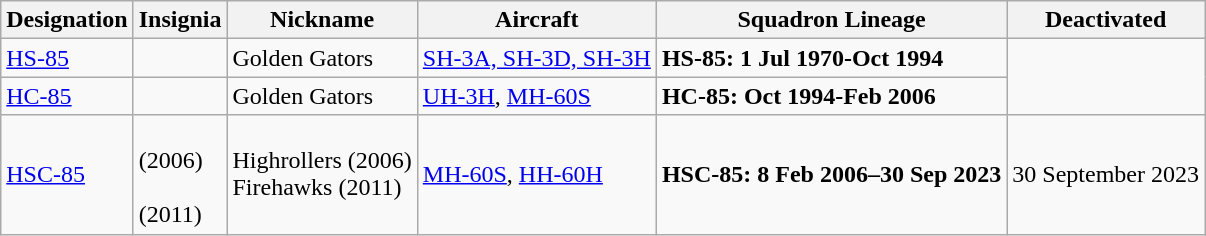<table class="wikitable">
<tr>
<th>Designation</th>
<th>Insignia</th>
<th>Nickname</th>
<th>Aircraft</th>
<th>Squadron Lineage</th>
<th>Deactivated</th>
</tr>
<tr>
<td><a href='#'>HS-85</a></td>
<td></td>
<td>Golden Gators</td>
<td><a href='#'>SH-3A, SH-3D, SH-3H</a></td>
<td style="white-space: nowrap;"><strong>HS-85: 1 Jul 1970-Oct 1994</strong></td>
</tr>
<tr>
<td><a href='#'>HC-85</a></td>
<td></td>
<td>Golden Gators</td>
<td><a href='#'>UH-3H</a>, <a href='#'>MH-60S</a></td>
<td style="white-space: nowrap;"><strong>HC-85: Oct 1994-Feb 2006</strong></td>
</tr>
<tr>
<td><a href='#'>HSC-85</a></td>
<td><br>(2006)<br><br>(2011)</td>
<td style="white-space: nowrap;">Highrollers (2006)<br>Firehawks (2011)</td>
<td><a href='#'>MH-60S</a>, <a href='#'>HH-60H</a></td>
<td style="white-space: nowrap;"><strong>HSC-85: 8 Feb 2006–30 Sep 2023</strong></td>
<td>30 September 2023</td>
</tr>
</table>
